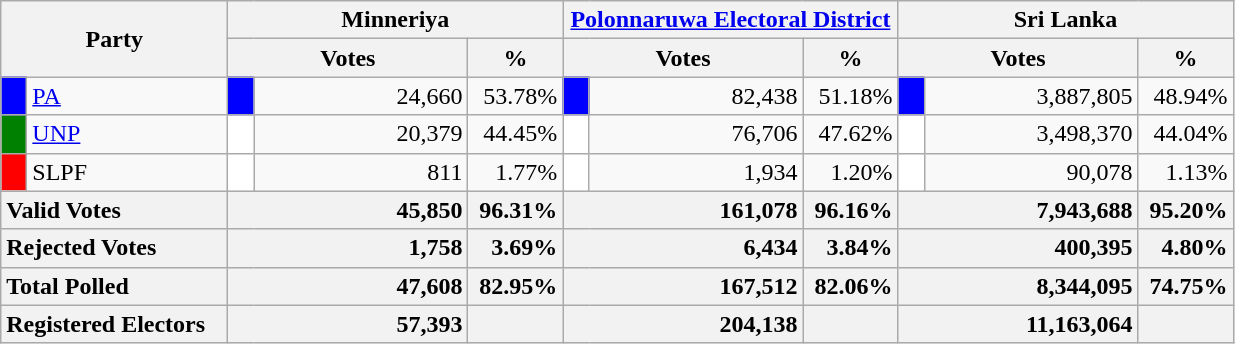<table class="wikitable">
<tr>
<th colspan="2" width="144px"rowspan="2">Party</th>
<th colspan="3" width="216px">Minneriya</th>
<th colspan="3" width="216px"><a href='#'>Polonnaruwa Electoral District</a></th>
<th colspan="3" width="216px">Sri Lanka</th>
</tr>
<tr>
<th colspan="2" width="144px">Votes</th>
<th>%</th>
<th colspan="2" width="144px">Votes</th>
<th>%</th>
<th colspan="2" width="144px">Votes</th>
<th>%</th>
</tr>
<tr>
<td style="background-color:blue;" width="10px"></td>
<td style="text-align:left;"><a href='#'>PA</a></td>
<td style="background-color:blue;" width="10px"></td>
<td style="text-align:right;">24,660</td>
<td style="text-align:right;">53.78%</td>
<td style="background-color:blue;" width="10px"></td>
<td style="text-align:right;">82,438</td>
<td style="text-align:right;">51.18%</td>
<td style="background-color:blue;" width="10px"></td>
<td style="text-align:right;">3,887,805</td>
<td style="text-align:right;">48.94%</td>
</tr>
<tr>
<td style="background-color:green;" width="10px"></td>
<td style="text-align:left;"><a href='#'>UNP</a></td>
<td style="background-color:white;" width="10px"></td>
<td style="text-align:right;">20,379</td>
<td style="text-align:right;">44.45%</td>
<td style="background-color:white;" width="10px"></td>
<td style="text-align:right;">76,706</td>
<td style="text-align:right;">47.62%</td>
<td style="background-color:white;" width="10px"></td>
<td style="text-align:right;">3,498,370</td>
<td style="text-align:right;">44.04%</td>
</tr>
<tr>
<td style="background-color:red;" width="10px"></td>
<td style="text-align:left;">SLPF</td>
<td style="background-color:white;" width="10px"></td>
<td style="text-align:right;">811</td>
<td style="text-align:right;">1.77%</td>
<td style="background-color:white;" width="10px"></td>
<td style="text-align:right;">1,934</td>
<td style="text-align:right;">1.20%</td>
<td style="background-color:white;" width="10px"></td>
<td style="text-align:right;">90,078</td>
<td style="text-align:right;">1.13%</td>
</tr>
<tr>
<th colspan="2" width="144px"style="text-align:left;">Valid Votes</th>
<th style="text-align:right;"colspan="2" width="144px">45,850</th>
<th style="text-align:right;">96.31%</th>
<th style="text-align:right;"colspan="2" width="144px">161,078</th>
<th style="text-align:right;">96.16%</th>
<th style="text-align:right;"colspan="2" width="144px">7,943,688</th>
<th style="text-align:right;">95.20%</th>
</tr>
<tr>
<th colspan="2" width="144px"style="text-align:left;">Rejected Votes</th>
<th style="text-align:right;"colspan="2" width="144px">1,758</th>
<th style="text-align:right;">3.69%</th>
<th style="text-align:right;"colspan="2" width="144px">6,434</th>
<th style="text-align:right;">3.84%</th>
<th style="text-align:right;"colspan="2" width="144px">400,395</th>
<th style="text-align:right;">4.80%</th>
</tr>
<tr>
<th colspan="2" width="144px"style="text-align:left;">Total Polled</th>
<th style="text-align:right;"colspan="2" width="144px">47,608</th>
<th style="text-align:right;">82.95%</th>
<th style="text-align:right;"colspan="2" width="144px">167,512</th>
<th style="text-align:right;">82.06%</th>
<th style="text-align:right;"colspan="2" width="144px">8,344,095</th>
<th style="text-align:right;">74.75%</th>
</tr>
<tr>
<th colspan="2" width="144px"style="text-align:left;">Registered Electors</th>
<th style="text-align:right;"colspan="2" width="144px">57,393</th>
<th></th>
<th style="text-align:right;"colspan="2" width="144px">204,138</th>
<th></th>
<th style="text-align:right;"colspan="2" width="144px">11,163,064</th>
<th></th>
</tr>
</table>
